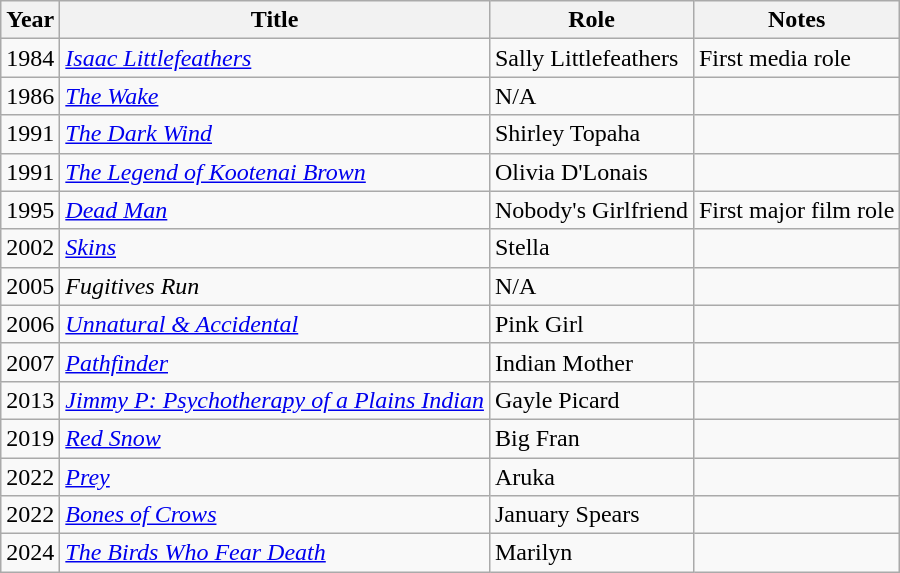<table class="wikitable sortable">
<tr>
<th>Year</th>
<th>Title</th>
<th>Role</th>
<th class="unsortable">Notes</th>
</tr>
<tr>
<td>1984</td>
<td><em><a href='#'>Isaac Littlefeathers</a></em></td>
<td>Sally Littlefeathers</td>
<td>First media role</td>
</tr>
<tr>
<td>1986</td>
<td data-sort-value="Wake, The"><em><a href='#'>The Wake</a></em></td>
<td>N/A</td>
<td></td>
</tr>
<tr>
<td>1991</td>
<td data-sort-value="Dark Wind, The"><em><a href='#'>The Dark Wind</a></em></td>
<td>Shirley Topaha</td>
<td></td>
</tr>
<tr>
<td>1991</td>
<td data-sort-value="Legend of Kootenai Brown, The"><em><a href='#'>The Legend of Kootenai Brown</a></em></td>
<td>Olivia D'Lonais</td>
<td></td>
</tr>
<tr>
<td>1995</td>
<td><em><a href='#'>Dead Man</a></em></td>
<td>Nobody's Girlfriend</td>
<td>First major film role</td>
</tr>
<tr>
<td>2002</td>
<td><em><a href='#'>Skins</a></em></td>
<td>Stella</td>
<td></td>
</tr>
<tr>
<td>2005</td>
<td><em>Fugitives Run</em></td>
<td>N/A</td>
<td></td>
</tr>
<tr>
<td>2006</td>
<td><em><a href='#'>Unnatural & Accidental</a></em></td>
<td>Pink Girl</td>
<td></td>
</tr>
<tr>
<td>2007</td>
<td><em><a href='#'>Pathfinder</a></em></td>
<td>Indian Mother</td>
<td></td>
</tr>
<tr>
<td>2013</td>
<td><em><a href='#'>Jimmy P: Psychotherapy of a Plains Indian</a></em></td>
<td>Gayle Picard</td>
<td></td>
</tr>
<tr>
<td>2019</td>
<td><em><a href='#'>Red Snow</a></em></td>
<td>Big Fran</td>
<td></td>
</tr>
<tr>
<td>2022</td>
<td><em><a href='#'>Prey</a></em></td>
<td>Aruka</td>
<td></td>
</tr>
<tr>
<td>2022</td>
<td><em><a href='#'>Bones of Crows</a></em></td>
<td>January Spears</td>
<td></td>
</tr>
<tr>
<td>2024</td>
<td data-sort-value="Birds Who Fear Death, The"><em><a href='#'>The Birds Who Fear Death</a></em></td>
<td>Marilyn</td>
</tr>
</table>
